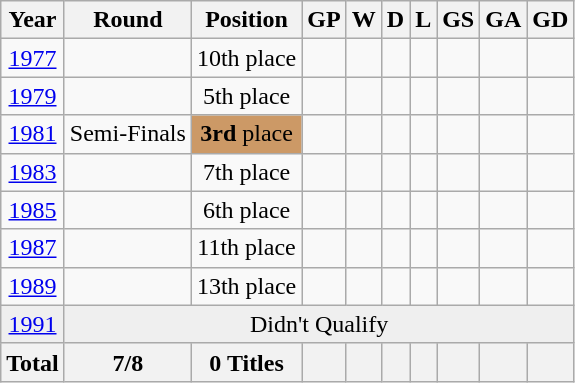<table class="wikitable" style="text-align: center;">
<tr>
<th>Year</th>
<th>Round</th>
<th>Position</th>
<th>GP</th>
<th>W</th>
<th>D</th>
<th>L</th>
<th>GS</th>
<th>GA</th>
<th>GD</th>
</tr>
<tr bgcolor=>
<td><a href='#'>1977</a> </td>
<td></td>
<td>10th place</td>
<td></td>
<td></td>
<td></td>
<td></td>
<td></td>
<td></td>
<td></td>
</tr>
<tr bgcolor=>
<td><a href='#'>1979</a>  </td>
<td></td>
<td>5th place</td>
<td></td>
<td></td>
<td></td>
<td></td>
<td></td>
<td></td>
<td></td>
</tr>
<tr bgcolor=>
<td><a href='#'>1981</a> </td>
<td>Semi-Finals</td>
<td bgcolor=#cc9966><strong>3rd</strong> place</td>
<td></td>
<td></td>
<td></td>
<td></td>
<td></td>
<td></td>
<td></td>
</tr>
<tr bgcolor=>
<td><a href='#'>1983</a> </td>
<td></td>
<td>7th place</td>
<td></td>
<td></td>
<td></td>
<td></td>
<td></td>
<td></td>
<td></td>
</tr>
<tr bgcolor=>
<td><a href='#'>1985</a> </td>
<td></td>
<td>6th place</td>
<td></td>
<td></td>
<td></td>
<td></td>
<td></td>
<td></td>
<td></td>
</tr>
<tr bgcolor=>
<td><a href='#'>1987</a> </td>
<td></td>
<td>11th place</td>
<td></td>
<td></td>
<td></td>
<td></td>
<td></td>
<td></td>
<td></td>
</tr>
<tr bgcolor=>
<td><a href='#'>1989</a> </td>
<td></td>
<td>13th place</td>
<td></td>
<td></td>
<td></td>
<td></td>
<td></td>
<td></td>
<td></td>
</tr>
<tr bgcolor=efefef>
<td><a href='#'>1991</a> </td>
<td colspan=9 rowspan=1>Didn't Qualify</td>
</tr>
<tr>
<th>Total</th>
<th>7/8</th>
<th>0 Titles</th>
<th></th>
<th></th>
<th></th>
<th></th>
<th></th>
<th></th>
<th></th>
</tr>
</table>
